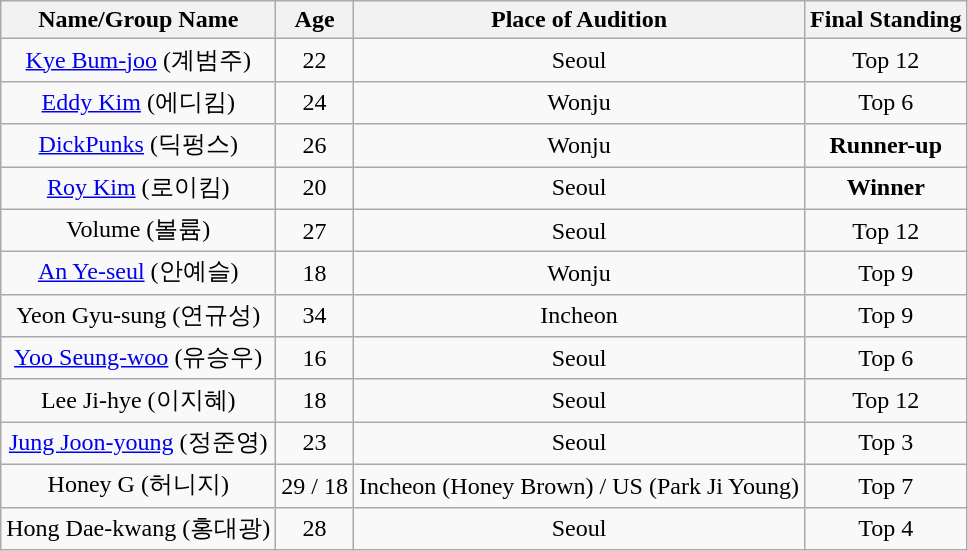<table class="wikitable" style="text-align:Center">
<tr>
<th>Name/Group Name</th>
<th>Age</th>
<th>Place of Audition</th>
<th>Final Standing</th>
</tr>
<tr>
<td align="center"><a href='#'>Kye Bum-joo</a> (계범주)</td>
<td align="center">22</td>
<td align="center">Seoul</td>
<td>Top 12</td>
</tr>
<tr>
<td align="center"><a href='#'>Eddy Kim</a> (에디킴)</td>
<td align="center">24</td>
<td align="center">Wonju</td>
<td>Top 6</td>
</tr>
<tr>
<td align="center"><a href='#'>DickPunks</a> (딕펑스)</td>
<td align="center">26</td>
<td align="center">Wonju</td>
<td><strong>Runner-up</strong></td>
</tr>
<tr>
<td align="center"><a href='#'>Roy Kim</a> (로이킴)</td>
<td align="center">20</td>
<td align="center">Seoul</td>
<td><strong>Winner</strong></td>
</tr>
<tr>
<td align="center">Volume (볼륨)</td>
<td align="center">27</td>
<td align="center">Seoul</td>
<td>Top 12</td>
</tr>
<tr>
<td align="center"><a href='#'>An Ye-seul</a> (안예슬)</td>
<td align="center">18</td>
<td align="center">Wonju</td>
<td>Top 9</td>
</tr>
<tr>
<td align="center">Yeon Gyu-sung (연규성)</td>
<td align="center">34</td>
<td align="center">Incheon</td>
<td>Top 9</td>
</tr>
<tr>
<td align="center"><a href='#'>Yoo Seung-woo</a> (유승우)</td>
<td align="center">16</td>
<td align="center">Seoul</td>
<td>Top 6</td>
</tr>
<tr>
<td align="center">Lee Ji-hye (이지혜)</td>
<td align="center">18</td>
<td align="center">Seoul</td>
<td>Top 12</td>
</tr>
<tr>
<td align="center"><a href='#'>Jung Joon-young</a> (정준영)</td>
<td align="center">23</td>
<td align="center">Seoul</td>
<td>Top 3</td>
</tr>
<tr>
<td align="center">Honey G (허니지)</td>
<td align="center">29 / 18</td>
<td align="center">Incheon (Honey Brown) / US (Park Ji Young)</td>
<td>Top 7</td>
</tr>
<tr>
<td align="center">Hong Dae-kwang (홍대광)</td>
<td align="center">28</td>
<td align="center">Seoul</td>
<td>Top 4</td>
</tr>
</table>
